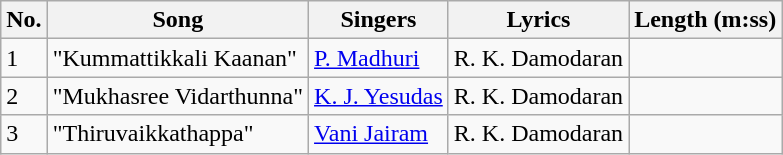<table class="wikitable">
<tr align="center">
<th>No.</th>
<th>Song</th>
<th>Singers</th>
<th>Lyrics</th>
<th>Length (m:ss)</th>
</tr>
<tr>
<td>1</td>
<td>"Kummattikkali Kaanan"</td>
<td><a href='#'>P. Madhuri</a></td>
<td>R. K. Damodaran</td>
<td></td>
</tr>
<tr>
<td>2</td>
<td>"Mukhasree Vidarthunna"</td>
<td><a href='#'>K. J. Yesudas</a></td>
<td>R. K. Damodaran</td>
<td></td>
</tr>
<tr>
<td>3</td>
<td>"Thiruvaikkathappa"</td>
<td><a href='#'>Vani Jairam</a></td>
<td>R. K. Damodaran</td>
<td></td>
</tr>
</table>
